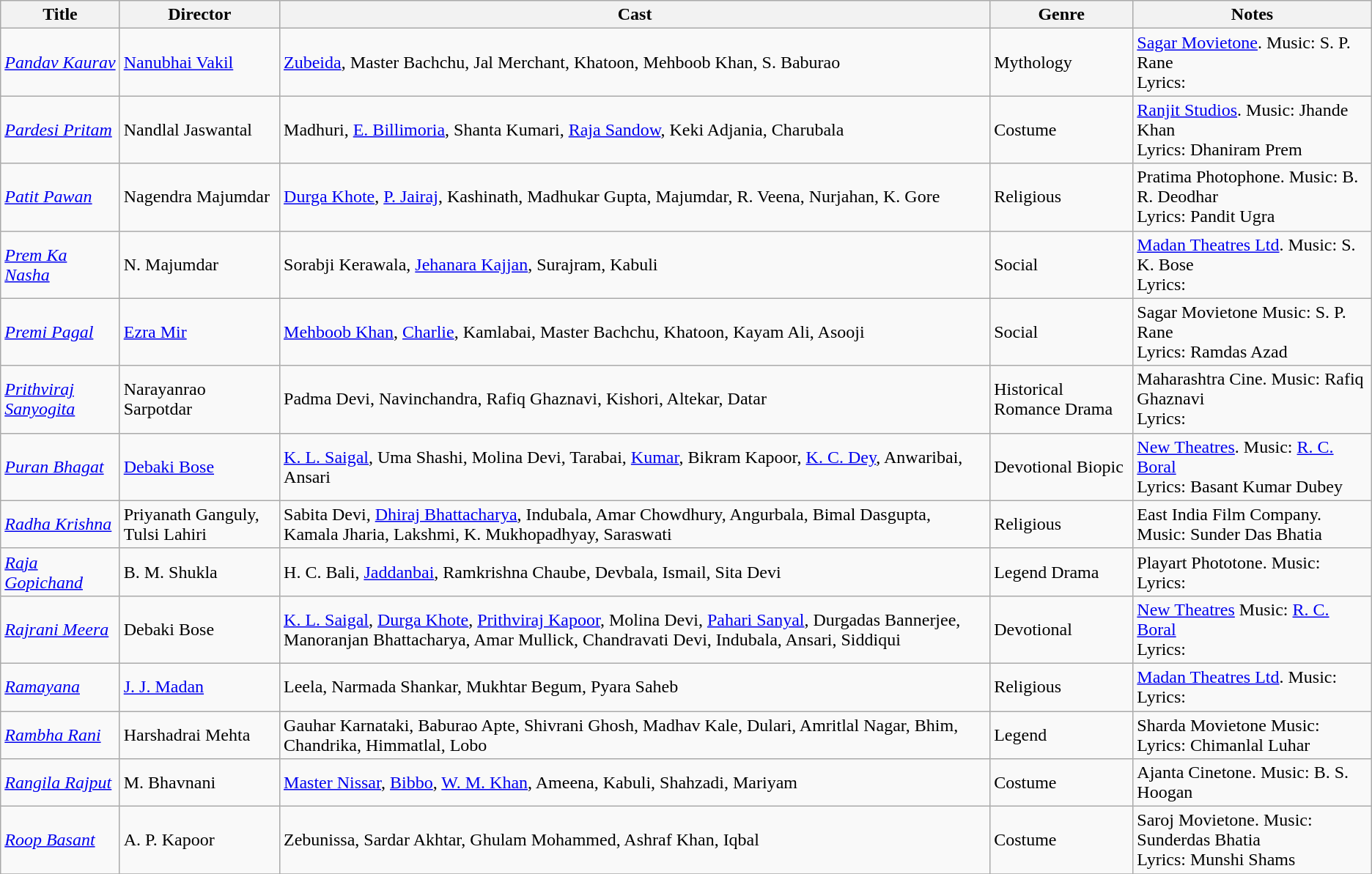<table class="wikitable">
<tr>
<th>Title</th>
<th>Director</th>
<th>Cast</th>
<th>Genre</th>
<th>Notes</th>
</tr>
<tr>
<td><em><a href='#'>Pandav Kaurav</a></em></td>
<td><a href='#'>Nanubhai Vakil</a></td>
<td><a href='#'>Zubeida</a>, Master Bachchu, Jal Merchant, Khatoon, Mehboob Khan, S. Baburao</td>
<td>Mythology</td>
<td><a href='#'>Sagar Movietone</a>. Music: S. P. Rane<br>Lyrics:</td>
</tr>
<tr>
<td><em><a href='#'>Pardesi Pritam</a></em></td>
<td>Nandlal Jaswantal</td>
<td>Madhuri, <a href='#'>E. Billimoria</a>, Shanta Kumari, <a href='#'>Raja Sandow</a>, Keki Adjania, Charubala</td>
<td>Costume</td>
<td><a href='#'>Ranjit Studios</a>. Music: Jhande Khan<br>Lyrics: Dhaniram Prem</td>
</tr>
<tr>
<td><em><a href='#'>Patit Pawan</a></em></td>
<td>Nagendra Majumdar</td>
<td><a href='#'>Durga Khote</a>, <a href='#'>P. Jairaj</a>, Kashinath, Madhukar Gupta, Majumdar, R. Veena, Nurjahan, K. Gore</td>
<td>Religious</td>
<td>Pratima Photophone. Music: B. R. Deodhar <br>Lyrics: Pandit Ugra</td>
</tr>
<tr>
<td><em><a href='#'>Prem Ka Nasha</a></em></td>
<td>N. Majumdar</td>
<td>Sorabji Kerawala, <a href='#'>Jehanara Kajjan</a>, Surajram, Kabuli</td>
<td>Social</td>
<td><a href='#'>Madan Theatres Ltd</a>.  Music: S. K. Bose<br>Lyrics:</td>
</tr>
<tr>
<td><em><a href='#'>Premi Pagal</a></em></td>
<td><a href='#'>Ezra Mir</a></td>
<td><a href='#'>Mehboob Khan</a>, <a href='#'>Charlie</a>, Kamlabai, Master Bachchu, Khatoon, Kayam Ali, Asooji</td>
<td>Social</td>
<td>Sagar Movietone Music: S. P. Rane<br>Lyrics: Ramdas Azad</td>
</tr>
<tr>
<td><em><a href='#'>Prithviraj Sanyogita</a></em></td>
<td>Narayanrao Sarpotdar</td>
<td>Padma Devi, Navinchandra, Rafiq Ghaznavi, Kishori, Altekar, Datar</td>
<td>Historical Romance Drama</td>
<td>Maharashtra Cine. Music: Rafiq Ghaznavi<br>Lyrics:</td>
</tr>
<tr>
<td><em><a href='#'>Puran Bhagat</a></em></td>
<td><a href='#'>Debaki Bose</a></td>
<td><a href='#'>K. L. Saigal</a>, Uma Shashi, Molina Devi, Tarabai,  <a href='#'>Kumar</a>, Bikram Kapoor,  <a href='#'>K. C. Dey</a>, Anwaribai, Ansari</td>
<td>Devotional Biopic</td>
<td><a href='#'>New Theatres</a>.  Music: <a href='#'>R. C. Boral</a><br>Lyrics: Basant Kumar Dubey</td>
</tr>
<tr>
<td><em><a href='#'>Radha Krishna</a></em></td>
<td>Priyanath Ganguly, Tulsi Lahiri</td>
<td>Sabita Devi, <a href='#'>Dhiraj Bhattacharya</a>, Indubala, Amar Chowdhury, Angurbala,  Bimal Dasgupta,  Kamala Jharia, Lakshmi, K. Mukhopadhyay,  Saraswati</td>
<td>Religious</td>
<td>East India Film Company.  Music: Sunder Das Bhatia</td>
</tr>
<tr>
<td><em><a href='#'>Raja Gopichand</a></em></td>
<td>B. M. Shukla</td>
<td>H. C. Bali, <a href='#'>Jaddanbai</a>, Ramkrishna Chaube, Devbala, Ismail, Sita Devi</td>
<td>Legend Drama</td>
<td>Playart Phototone. Music: <br>Lyrics:</td>
</tr>
<tr>
<td><em><a href='#'>Rajrani Meera</a></em></td>
<td>Debaki Bose</td>
<td><a href='#'>K. L. Saigal</a>, <a href='#'>Durga Khote</a>, <a href='#'>Prithviraj Kapoor</a>, Molina Devi, <a href='#'>Pahari Sanyal</a>, Durgadas Bannerjee, Manoranjan Bhattacharya, Amar Mullick, Chandravati Devi, Indubala, Ansari, Siddiqui</td>
<td>Devotional</td>
<td><a href='#'>New Theatres</a> Music: <a href='#'>R. C. Boral</a><br>Lyrics:</td>
</tr>
<tr>
<td><em><a href='#'>Ramayana</a></em></td>
<td><a href='#'>J. J. Madan</a></td>
<td>Leela, Narmada Shankar, Mukhtar Begum, Pyara Saheb</td>
<td>Religious</td>
<td><a href='#'>Madan Theatres Ltd</a>. Music: <br>Lyrics:</td>
</tr>
<tr>
<td><em><a href='#'>Rambha Rani</a></em></td>
<td>Harshadrai Mehta</td>
<td>Gauhar Karnataki, Baburao Apte, Shivrani Ghosh, Madhav Kale, Dulari, Amritlal Nagar, Bhim, Chandrika, Himmatlal, Lobo</td>
<td>Legend</td>
<td>Sharda Movietone Music: <br>Lyrics: Chimanlal Luhar</td>
</tr>
<tr>
<td><em><a href='#'>Rangila Rajput</a></em></td>
<td>M. Bhavnani</td>
<td><a href='#'>Master Nissar</a>,  <a href='#'>Bibbo</a>, <a href='#'>W. M. Khan</a>, Ameena,  Kabuli,  Shahzadi, Mariyam</td>
<td>Costume</td>
<td>Ajanta Cinetone.  Music: B. S. Hoogan</td>
</tr>
<tr>
<td><em><a href='#'>Roop Basant</a></em></td>
<td>A. P. Kapoor</td>
<td>Zebunissa, Sardar Akhtar, Ghulam Mohammed,  Ashraf Khan, Iqbal</td>
<td>Costume</td>
<td>Saroj Movietone. Music: Sunderdas Bhatia<br>Lyrics: Munshi Shams</td>
</tr>
<tr>
</tr>
</table>
